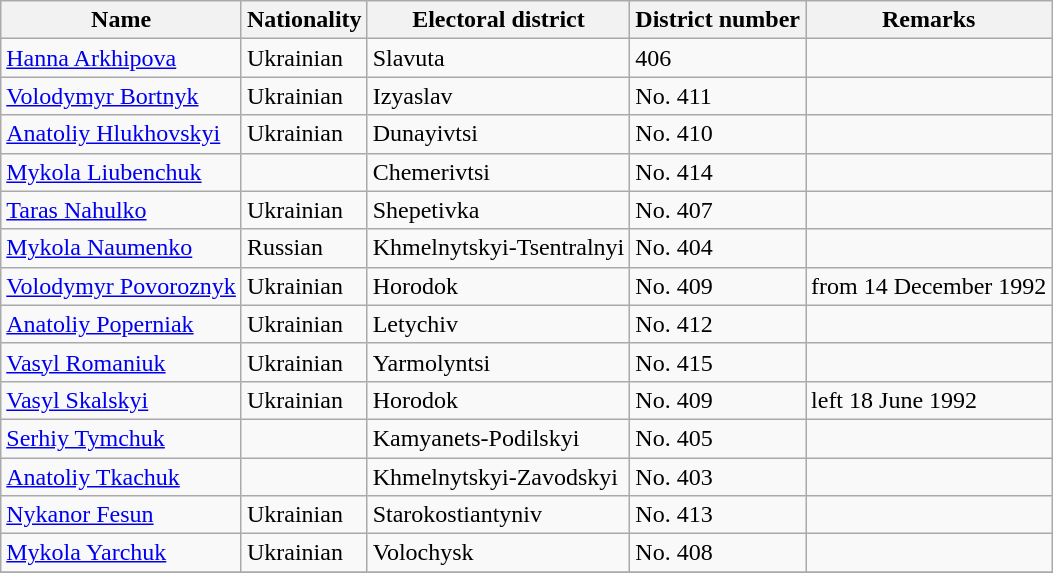<table class="wikitable standard sortable">
<tr>
<th>Name</th>
<th>Nationality</th>
<th>Electoral district</th>
<th>District number</th>
<th>Remarks</th>
</tr>
<tr>
<td><a href='#'>Hanna Arkhipova</a></td>
<td>Ukrainian</td>
<td>Slavuta</td>
<td>406</td>
<td></td>
</tr>
<tr>
<td><a href='#'>Volodymyr Bortnyk</a></td>
<td>Ukrainian</td>
<td>Izyaslav</td>
<td>No. 411</td>
<td></td>
</tr>
<tr>
<td><a href='#'>Anatoliy Hlukhovskyi</a></td>
<td>Ukrainian</td>
<td>Dunayivtsi</td>
<td>No. 410</td>
<td></td>
</tr>
<tr>
<td><a href='#'>Mykola Liubenchuk</a></td>
<td></td>
<td>Chemerivtsi</td>
<td>No. 414</td>
<td></td>
</tr>
<tr>
<td><a href='#'>Taras Nahulko</a></td>
<td>Ukrainian</td>
<td>Shepetivka</td>
<td>No. 407</td>
<td></td>
</tr>
<tr>
<td><a href='#'>Mykola Naumenko</a></td>
<td>Russian</td>
<td>Khmelnytskyi-Tsentralnyi</td>
<td>No. 404</td>
<td></td>
</tr>
<tr>
<td><a href='#'>Volodymyr Povoroznyk</a></td>
<td>Ukrainian</td>
<td>Horodok</td>
<td>No. 409</td>
<td>from 14 December 1992</td>
</tr>
<tr>
<td><a href='#'>Anatoliy Poperniak</a></td>
<td>Ukrainian</td>
<td>Letychiv</td>
<td>No. 412</td>
<td></td>
</tr>
<tr>
<td><a href='#'>Vasyl Romaniuk</a></td>
<td>Ukrainian</td>
<td>Yarmolyntsi</td>
<td>No. 415</td>
<td></td>
</tr>
<tr>
<td><a href='#'>Vasyl Skalskyi</a></td>
<td>Ukrainian</td>
<td>Horodok</td>
<td>No. 409</td>
<td>left 18 June 1992</td>
</tr>
<tr>
<td><a href='#'>Serhiy Tymchuk</a></td>
<td></td>
<td>Kamyanets-Podilskyi</td>
<td>No. 405</td>
<td></td>
</tr>
<tr>
<td><a href='#'>Anatoliy Tkachuk</a></td>
<td></td>
<td>Khmelnytskyi-Zavodskyi</td>
<td>No. 403</td>
<td></td>
</tr>
<tr>
<td><a href='#'>Nykanor Fesun</a></td>
<td>Ukrainian</td>
<td>Starokostiantyniv</td>
<td>No. 413</td>
<td></td>
</tr>
<tr>
<td><a href='#'>Mykola Yarchuk</a></td>
<td>Ukrainian</td>
<td>Volochysk</td>
<td>No. 408</td>
<td></td>
</tr>
<tr>
</tr>
</table>
